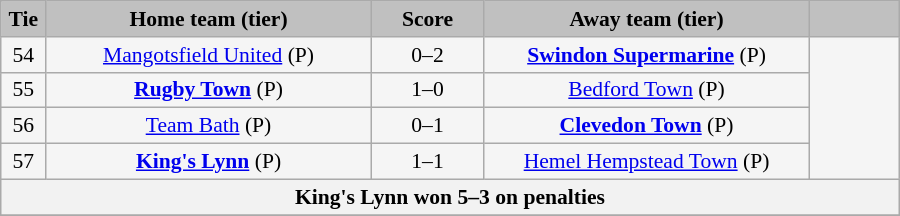<table class="wikitable" style="width: 600px; background:WhiteSmoke; text-align:center; font-size:90%">
<tr>
<td scope="col" style="width:  5.00%; background:silver;"><strong>Tie</strong></td>
<td scope="col" style="width: 36.25%; background:silver;"><strong>Home team (tier)</strong></td>
<td scope="col" style="width: 12.50%; background:silver;"><strong>Score</strong></td>
<td scope="col" style="width: 36.25%; background:silver;"><strong>Away team (tier)</strong></td>
<td scope="col" style="width: 10.00%; background:silver;"><strong></strong></td>
</tr>
<tr>
<td>54</td>
<td><a href='#'>Mangotsfield United</a> (P)</td>
<td>0–2</td>
<td><strong><a href='#'>Swindon Supermarine</a></strong> (P)</td>
</tr>
<tr>
<td>55</td>
<td><strong><a href='#'>Rugby Town</a></strong> (P)</td>
<td>1–0</td>
<td><a href='#'>Bedford Town</a> (P)</td>
</tr>
<tr>
<td>56</td>
<td><a href='#'>Team Bath</a> (P)</td>
<td>0–1</td>
<td><strong><a href='#'>Clevedon Town</a></strong> (P)</td>
</tr>
<tr>
<td>57</td>
<td><strong><a href='#'>King's Lynn</a></strong> (P)</td>
<td>1–1</td>
<td><a href='#'>Hemel Hempstead Town</a> (P)</td>
</tr>
<tr>
<th colspan="5">King's Lynn won 5–3 on penalties</th>
</tr>
<tr>
</tr>
</table>
